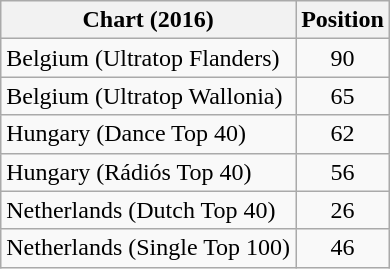<table class="wikitable sortable">
<tr>
<th>Chart (2016)</th>
<th>Position</th>
</tr>
<tr>
<td>Belgium (Ultratop Flanders)</td>
<td align="center">90</td>
</tr>
<tr>
<td>Belgium (Ultratop Wallonia)</td>
<td align="center">65</td>
</tr>
<tr>
<td>Hungary (Dance Top 40)</td>
<td align="center">62</td>
</tr>
<tr>
<td>Hungary (Rádiós Top 40)</td>
<td align="center">56</td>
</tr>
<tr>
<td>Netherlands (Dutch Top 40)</td>
<td align="center">26</td>
</tr>
<tr>
<td>Netherlands (Single Top 100)</td>
<td align="center">46</td>
</tr>
</table>
